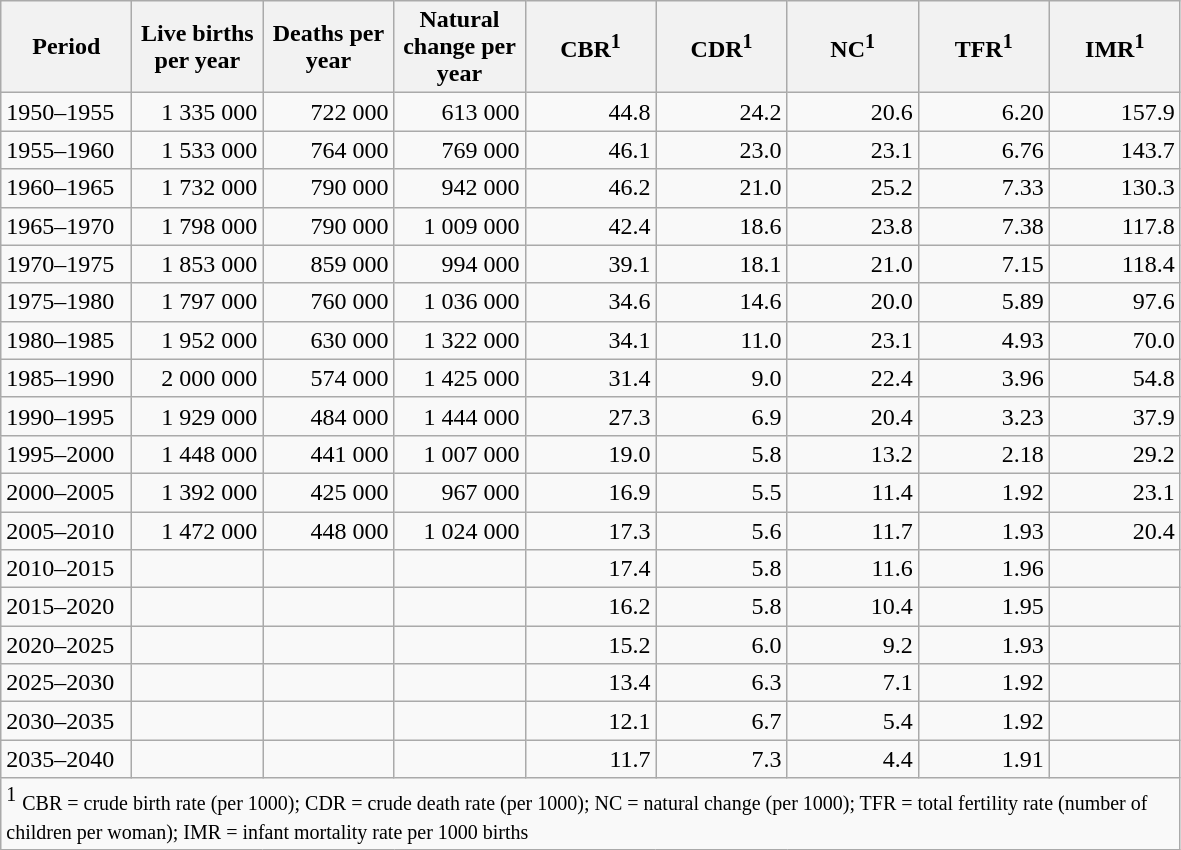<table class="wikitable">
<tr>
<th width="80">Period</th>
<th width="80">Live births per year</th>
<th width="80">Deaths per year</th>
<th width="80">Natural change per year</th>
<th width="80">CBR<sup>1</sup></th>
<th width="80">CDR<sup>1</sup></th>
<th width="80">NC<sup>1</sup></th>
<th width="80">TFR<sup>1</sup></th>
<th width="80">IMR<sup>1</sup></th>
</tr>
<tr>
<td>1950–1955</td>
<td align="right">1 335 000</td>
<td align="right">722 000</td>
<td align="right">613 000</td>
<td align="right">44.8</td>
<td align="right">24.2</td>
<td align="right">20.6</td>
<td align="right">6.20</td>
<td align="right">157.9</td>
</tr>
<tr>
<td>1955–1960</td>
<td align="right">1 533 000</td>
<td align="right">764 000</td>
<td align="right">769 000</td>
<td align="right">46.1</td>
<td align="right">23.0</td>
<td align="right">23.1</td>
<td align="right">6.76</td>
<td align="right">143.7</td>
</tr>
<tr>
<td>1960–1965</td>
<td align="right">1 732 000</td>
<td align="right">790 000</td>
<td align="right">942 000</td>
<td align="right">46.2</td>
<td align="right">21.0</td>
<td align="right">25.2</td>
<td align="right">7.33</td>
<td align="right">130.3</td>
</tr>
<tr>
<td>1965–1970</td>
<td align="right">1 798 000</td>
<td align="right">790 000</td>
<td align="right">1 009 000</td>
<td align="right">42.4</td>
<td align="right">18.6</td>
<td align="right">23.8</td>
<td align="right">7.38</td>
<td align="right">117.8</td>
</tr>
<tr>
<td>1970–1975</td>
<td align="right">1 853 000</td>
<td align="right">859 000</td>
<td align="right">994 000</td>
<td align="right">39.1</td>
<td align="right">18.1</td>
<td align="right">21.0</td>
<td align="right">7.15</td>
<td align="right">118.4</td>
</tr>
<tr>
<td>1975–1980</td>
<td align="right">1 797 000</td>
<td align="right">760 000</td>
<td align="right">1 036 000</td>
<td align="right">34.6</td>
<td align="right">14.6</td>
<td align="right">20.0</td>
<td align="right">5.89</td>
<td align="right">97.6</td>
</tr>
<tr>
<td>1980–1985</td>
<td align="right">1 952 000</td>
<td align="right">630 000</td>
<td align="right">1 322 000</td>
<td align="right">34.1</td>
<td align="right">11.0</td>
<td align="right">23.1</td>
<td align="right">4.93</td>
<td align="right">70.0</td>
</tr>
<tr>
<td>1985–1990</td>
<td align="right">2 000 000</td>
<td align="right">574 000</td>
<td align="right">1 425 000</td>
<td align="right">31.4</td>
<td align="right">9.0</td>
<td align="right">22.4</td>
<td align="right">3.96</td>
<td align="right">54.8</td>
</tr>
<tr>
<td>1990–1995</td>
<td align="right">1 929 000</td>
<td align="right">484 000</td>
<td align="right">1 444 000</td>
<td align="right">27.3</td>
<td align="right">6.9</td>
<td align="right">20.4</td>
<td align="right">3.23</td>
<td align="right">37.9</td>
</tr>
<tr>
<td>1995–2000</td>
<td align="right">1 448 000</td>
<td align="right">441 000</td>
<td align="right">1 007 000</td>
<td align="right">19.0</td>
<td align="right">5.8</td>
<td align="right">13.2</td>
<td align="right">2.18</td>
<td align="right">29.2</td>
</tr>
<tr>
<td>2000–2005</td>
<td align="right">1 392 000</td>
<td align="right">425 000</td>
<td align="right">967 000</td>
<td align="right">16.9</td>
<td align="right">5.5</td>
<td align="right">11.4</td>
<td align="right">1.92</td>
<td align="right">23.1</td>
</tr>
<tr>
<td>2005–2010</td>
<td align="right">1 472 000</td>
<td align="right">448 000</td>
<td align="right">1 024 000</td>
<td align="right">17.3</td>
<td align="right">5.6</td>
<td align="right">11.7</td>
<td align="right">1.93</td>
<td align="right">20.4</td>
</tr>
<tr>
<td>2010–2015</td>
<td align="right"></td>
<td align="right"></td>
<td align="right"></td>
<td align="right">17.4</td>
<td align="right">5.8</td>
<td align="right">11.6</td>
<td align="right">1.96</td>
<td align="right"></td>
</tr>
<tr>
<td>2015–2020</td>
<td align="right"></td>
<td align="right"></td>
<td align="right"></td>
<td align="right">16.2</td>
<td align="right">5.8</td>
<td align="right">10.4</td>
<td align="right">1.95</td>
<td align="right"></td>
</tr>
<tr>
<td>2020–2025</td>
<td align="right"></td>
<td align="right"></td>
<td align="right"></td>
<td align="right">15.2</td>
<td align="right">6.0</td>
<td align="right">9.2</td>
<td align="right">1.93</td>
<td align="right"></td>
</tr>
<tr>
<td>2025–2030</td>
<td align="right"></td>
<td align="right"></td>
<td align="right"></td>
<td align="right">13.4</td>
<td align="right">6.3</td>
<td align="right">7.1</td>
<td align="right">1.92</td>
<td align="right"></td>
</tr>
<tr>
<td>2030–2035</td>
<td align="right"></td>
<td align="right"></td>
<td align="right"></td>
<td align="right">12.1</td>
<td align="right">6.7</td>
<td align="right">5.4</td>
<td align="right">1.92</td>
<td align="right"></td>
</tr>
<tr>
<td>2035–2040</td>
<td align="right"></td>
<td align="right"></td>
<td align="right"></td>
<td align="right">11.7</td>
<td align="right">7.3</td>
<td align="right">4.4</td>
<td align="right">1.91</td>
<td align="right"></td>
</tr>
<tr>
<td colspan="9"><sup>1</sup> <small>CBR = crude birth rate (per 1000); CDR = crude death rate (per 1000); NC = natural change (per 1000); TFR = total fertility rate (number of children per woman); IMR = infant mortality rate per 1000 births</small></td>
</tr>
</table>
